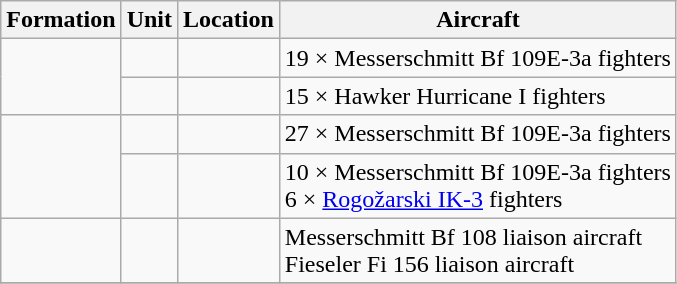<table class="wikitable">
<tr>
<th scope="col">Formation</th>
<th scope="col">Unit</th>
<th scope="col">Location</th>
<th scope="col">Aircraft</th>
</tr>
<tr>
<td rowspan=2></td>
<td></td>
<td></td>
<td>19 × Messerschmitt Bf 109E-3a fighters</td>
</tr>
<tr>
<td></td>
<td></td>
<td>15 × Hawker Hurricane I fighters</td>
</tr>
<tr>
<td rowspan=2></td>
<td></td>
<td></td>
<td>27 × Messerschmitt Bf 109E-3a fighters</td>
</tr>
<tr>
<td></td>
<td></td>
<td>10 × Messerschmitt Bf 109E-3a fighters<br>6 × <a href='#'>Rogožarski IK-3</a> fighters</td>
</tr>
<tr>
<td rowspan=1></td>
<td></td>
<td></td>
<td>Messerschmitt Bf 108 liaison aircraft<br>Fieseler Fi 156 liaison aircraft</td>
</tr>
<tr>
</tr>
</table>
